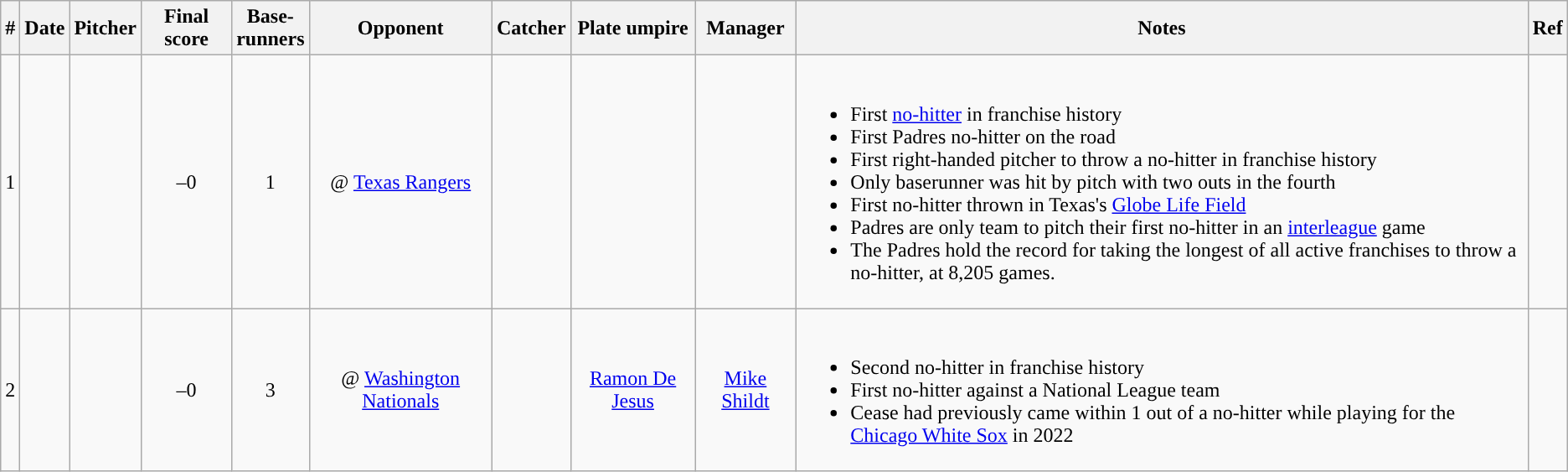<table class="wikitable sortable" style="text-align:center" border="1">
<tr>
<th>#</th>
<th>Date</th>
<th>Pitcher</th>
<th>Final score</th>
<th>Base-<br>runners</th>
<th>Opponent</th>
<th>Catcher</th>
<th>Plate umpire</th>
<th>Manager</th>
<th class="unsortable">Notes</th>
<th class="unsortable">Ref</th>
</tr>
<tr>
<td>1</td>
<td></td>
<td></td>
<td>–0</td>
<td>1</td>
<td>@ <a href='#'>Texas Rangers</a></td>
<td></td>
<td></td>
<td></td>
<td align="left"><br><ul><li>First <a href='#'>no-hitter</a> in franchise history</li><li>First Padres no-hitter on the road</li><li>First right-handed pitcher to throw a no-hitter in franchise history</li><li>Only baserunner was hit by pitch with two outs in the fourth</li><li>First no-hitter thrown in Texas's <a href='#'>Globe Life Field</a></li><li>Padres are only team to pitch their first no-hitter in an <a href='#'>interleague</a> game</li><li>The Padres hold the record for taking the longest of all active franchises to throw a no-hitter, at 8,205 games.</li></ul></td>
<td></td>
</tr>
<tr>
<td>2</td>
<td></td>
<td></td>
<td>–0</td>
<td>3</td>
<td>@ <a href='#'>Washington Nationals</a></td>
<td></td>
<td><a href='#'>Ramon De Jesus</a></td>
<td><a href='#'>Mike Shildt</a></td>
<td align="left"><br><ul><li>Second no-hitter in franchise history</li><li>First no-hitter against a National League team</li><li>Cease had previously came within 1 out of a no-hitter while playing for the <a href='#'>Chicago White Sox</a> in 2022</li></ul></td>
<td></td>
</tr>
</table>
